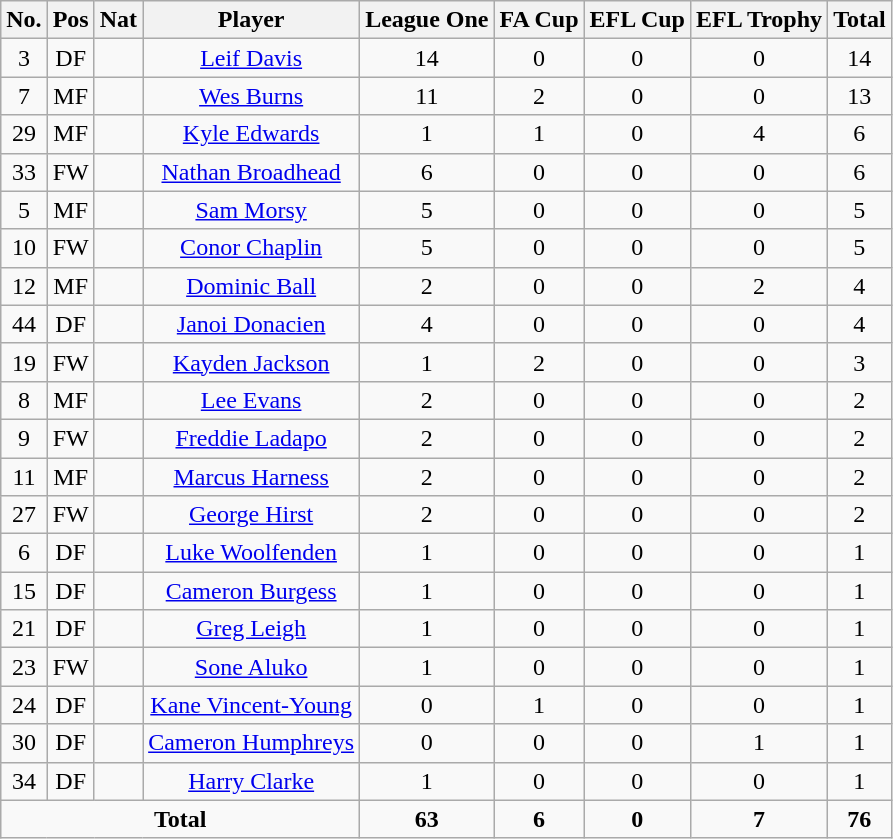<table class="wikitable" style="text-align:center">
<tr>
<th width=0%>No.</th>
<th width=0%>Pos</th>
<th width=0%>Nat</th>
<th width=0%>Player</th>
<th width=0%>League One</th>
<th width=0%>FA Cup</th>
<th width=0%>EFL Cup</th>
<th width=0%>EFL Trophy</th>
<th width=0%>Total</th>
</tr>
<tr>
<td>3</td>
<td>DF</td>
<td align="left"></td>
<td><a href='#'>Leif Davis</a></td>
<td>14</td>
<td>0</td>
<td>0</td>
<td>0</td>
<td>14</td>
</tr>
<tr>
<td>7</td>
<td>MF</td>
<td align="left"></td>
<td><a href='#'>Wes Burns</a></td>
<td>11</td>
<td>2</td>
<td>0</td>
<td>0</td>
<td>13</td>
</tr>
<tr>
<td>29</td>
<td>MF</td>
<td align="left"></td>
<td><a href='#'>Kyle Edwards</a></td>
<td>1</td>
<td>1</td>
<td>0</td>
<td>4</td>
<td>6</td>
</tr>
<tr>
<td>33</td>
<td>FW</td>
<td align="left"></td>
<td><a href='#'>Nathan Broadhead</a></td>
<td>6</td>
<td>0</td>
<td>0</td>
<td>0</td>
<td>6</td>
</tr>
<tr>
<td>5</td>
<td>MF</td>
<td align="left"></td>
<td><a href='#'>Sam Morsy</a></td>
<td>5</td>
<td>0</td>
<td>0</td>
<td>0</td>
<td>5</td>
</tr>
<tr>
<td>10</td>
<td>FW</td>
<td align="left"></td>
<td><a href='#'>Conor Chaplin</a></td>
<td>5</td>
<td>0</td>
<td>0</td>
<td>0</td>
<td>5</td>
</tr>
<tr>
<td>12</td>
<td>MF</td>
<td align="left"></td>
<td><a href='#'>Dominic Ball</a></td>
<td>2</td>
<td>0</td>
<td>0</td>
<td>2</td>
<td>4</td>
</tr>
<tr>
<td>44</td>
<td>DF</td>
<td align="left"></td>
<td><a href='#'>Janoi Donacien</a></td>
<td>4</td>
<td>0</td>
<td>0</td>
<td>0</td>
<td>4</td>
</tr>
<tr>
<td>19</td>
<td>FW</td>
<td align="left"></td>
<td><a href='#'>Kayden Jackson</a></td>
<td>1</td>
<td>2</td>
<td>0</td>
<td>0</td>
<td>3</td>
</tr>
<tr>
<td>8</td>
<td>MF</td>
<td align="left"></td>
<td><a href='#'>Lee Evans</a></td>
<td>2</td>
<td>0</td>
<td>0</td>
<td>0</td>
<td>2</td>
</tr>
<tr>
<td>9</td>
<td>FW</td>
<td align="left"></td>
<td><a href='#'>Freddie Ladapo</a></td>
<td>2</td>
<td>0</td>
<td>0</td>
<td>0</td>
<td>2</td>
</tr>
<tr>
<td>11</td>
<td>MF</td>
<td align="left"></td>
<td><a href='#'>Marcus Harness</a></td>
<td>2</td>
<td>0</td>
<td>0</td>
<td>0</td>
<td>2</td>
</tr>
<tr>
<td>27</td>
<td>FW</td>
<td align="left"></td>
<td><a href='#'>George Hirst</a></td>
<td>2</td>
<td>0</td>
<td>0</td>
<td>0</td>
<td>2</td>
</tr>
<tr>
<td>6</td>
<td>DF</td>
<td align="left"></td>
<td><a href='#'>Luke Woolfenden</a></td>
<td>1</td>
<td>0</td>
<td>0</td>
<td>0</td>
<td>1</td>
</tr>
<tr>
<td>15</td>
<td>DF</td>
<td align="left"></td>
<td><a href='#'>Cameron Burgess</a></td>
<td>1</td>
<td>0</td>
<td>0</td>
<td>0</td>
<td>1</td>
</tr>
<tr>
<td>21</td>
<td>DF</td>
<td align="left"></td>
<td><a href='#'>Greg Leigh</a></td>
<td>1</td>
<td>0</td>
<td>0</td>
<td>0</td>
<td>1</td>
</tr>
<tr>
<td>23</td>
<td>FW</td>
<td align="left"></td>
<td><a href='#'>Sone Aluko</a></td>
<td>1</td>
<td>0</td>
<td>0</td>
<td>0</td>
<td>1</td>
</tr>
<tr>
<td>24</td>
<td>DF</td>
<td align="left"></td>
<td><a href='#'>Kane Vincent-Young</a></td>
<td>0</td>
<td>1</td>
<td>0</td>
<td>0</td>
<td>1</td>
</tr>
<tr>
<td>30</td>
<td>DF</td>
<td align="left"></td>
<td><a href='#'>Cameron Humphreys</a></td>
<td>0</td>
<td>0</td>
<td>0</td>
<td>1</td>
<td>1</td>
</tr>
<tr>
<td>34</td>
<td>DF</td>
<td align="left"></td>
<td><a href='#'>Harry Clarke</a></td>
<td>1</td>
<td>0</td>
<td>0</td>
<td>0</td>
<td>1</td>
</tr>
<tr>
<td colspan=4><strong>Total</strong></td>
<td><strong>63</strong></td>
<td><strong>6</strong></td>
<td><strong>0</strong></td>
<td><strong>7</strong></td>
<td><strong>76</strong></td>
</tr>
</table>
